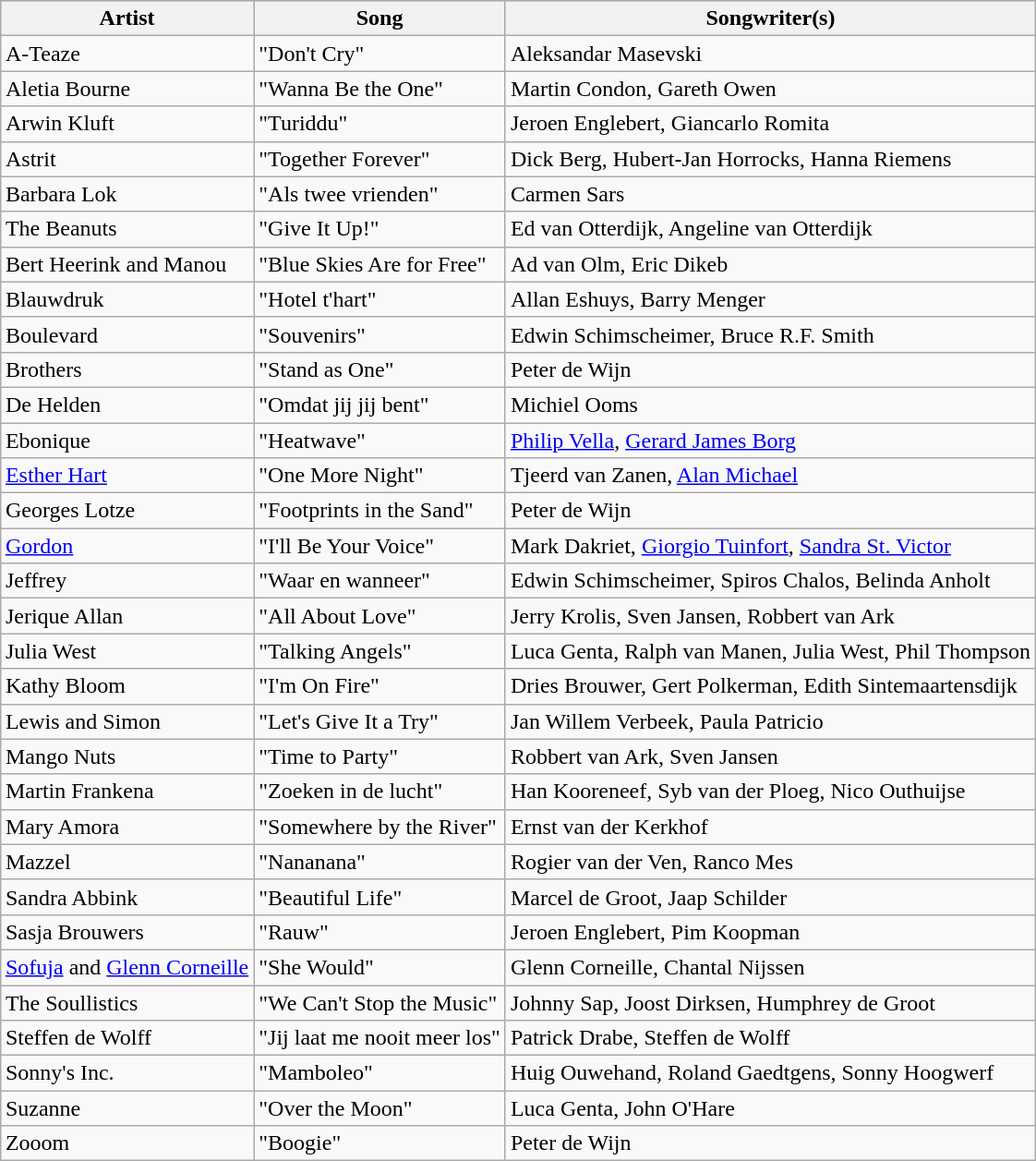<table class="sortable wikitable" style="margin: 1em auto 1em auto">
<tr bgcolor="#cccccc">
<th>Artist</th>
<th>Song</th>
<th>Songwriter(s)</th>
</tr>
<tr>
<td>A-Teaze</td>
<td>"Don't Cry"</td>
<td>Aleksandar Masevski</td>
</tr>
<tr>
<td>Aletia Bourne</td>
<td>"Wanna Be the One"</td>
<td>Martin Condon, Gareth Owen</td>
</tr>
<tr>
<td>Arwin Kluft</td>
<td>"Turiddu"</td>
<td>Jeroen Englebert, Giancarlo Romita</td>
</tr>
<tr>
<td>Astrit</td>
<td>"Together Forever"</td>
<td>Dick Berg, Hubert-Jan Horrocks, Hanna Riemens</td>
</tr>
<tr>
<td>Barbara Lok</td>
<td>"Als twee vrienden"</td>
<td>Carmen Sars</td>
</tr>
<tr>
<td data-sort-value="Beanuts, The">The Beanuts</td>
<td>"Give It Up!"</td>
<td>Ed van Otterdijk, Angeline van Otterdijk</td>
</tr>
<tr>
<td>Bert Heerink and Manou</td>
<td>"Blue Skies Are for Free"</td>
<td>Ad van Olm, Eric Dikeb</td>
</tr>
<tr>
<td>Blauwdruk</td>
<td>"Hotel t'hart"</td>
<td>Allan Eshuys, Barry Menger</td>
</tr>
<tr>
<td>Boulevard</td>
<td>"Souvenirs"</td>
<td>Edwin Schimscheimer, Bruce R.F. Smith</td>
</tr>
<tr>
<td>Brothers</td>
<td>"Stand as One"</td>
<td>Peter de Wijn</td>
</tr>
<tr>
<td>De Helden</td>
<td>"Omdat jij jij bent"</td>
<td>Michiel Ooms</td>
</tr>
<tr>
<td>Ebonique</td>
<td>"Heatwave"</td>
<td><a href='#'>Philip Vella</a>, <a href='#'>Gerard James Borg</a></td>
</tr>
<tr>
<td><a href='#'>Esther Hart</a></td>
<td>"One More Night"</td>
<td>Tjeerd van Zanen, <a href='#'>Alan Michael</a></td>
</tr>
<tr>
<td>Georges Lotze</td>
<td>"Footprints in the Sand"</td>
<td>Peter de Wijn</td>
</tr>
<tr>
<td><a href='#'>Gordon</a></td>
<td>"I'll Be Your Voice"</td>
<td>Mark Dakriet, <a href='#'>Giorgio Tuinfort</a>, <a href='#'>Sandra St. Victor</a></td>
</tr>
<tr>
<td>Jeffrey</td>
<td>"Waar en wanneer"</td>
<td>Edwin Schimscheimer, Spiros Chalos, Belinda Anholt</td>
</tr>
<tr>
<td>Jerique Allan</td>
<td>"All About Love"</td>
<td>Jerry Krolis, Sven Jansen, Robbert van Ark</td>
</tr>
<tr>
<td>Julia West</td>
<td>"Talking Angels"</td>
<td>Luca Genta, Ralph van Manen, Julia West, Phil Thompson</td>
</tr>
<tr>
<td>Kathy Bloom</td>
<td>"I'm On Fire"</td>
<td>Dries Brouwer, Gert Polkerman, Edith Sintemaartensdijk</td>
</tr>
<tr>
<td>Lewis and Simon</td>
<td>"Let's Give It a Try"</td>
<td>Jan Willem Verbeek, Paula Patricio</td>
</tr>
<tr>
<td>Mango Nuts</td>
<td>"Time to Party"</td>
<td>Robbert van Ark, Sven Jansen</td>
</tr>
<tr>
<td>Martin Frankena</td>
<td>"Zoeken in de lucht"</td>
<td>Han Kooreneef, Syb van der Ploeg, Nico Outhuijse</td>
</tr>
<tr>
<td>Mary Amora</td>
<td>"Somewhere by the River"</td>
<td>Ernst van der Kerkhof</td>
</tr>
<tr>
<td>Mazzel</td>
<td>"Nananana"</td>
<td>Rogier van der Ven, Ranco Mes</td>
</tr>
<tr>
<td>Sandra Abbink</td>
<td>"Beautiful Life"</td>
<td>Marcel de Groot, Jaap Schilder</td>
</tr>
<tr>
<td>Sasja Brouwers</td>
<td>"Rauw"</td>
<td>Jeroen Englebert, Pim Koopman</td>
</tr>
<tr>
<td><a href='#'>Sofuja</a> and <a href='#'>Glenn Corneille</a></td>
<td>"She Would"</td>
<td>Glenn Corneille, Chantal Nijssen</td>
</tr>
<tr>
<td data-sort-value="Soullistics, The">The Soullistics</td>
<td>"We Can't Stop the Music"</td>
<td>Johnny Sap, Joost Dirksen, Humphrey de Groot</td>
</tr>
<tr>
<td>Steffen de Wolff</td>
<td>"Jij laat me nooit meer los"</td>
<td>Patrick Drabe, Steffen de Wolff</td>
</tr>
<tr>
<td>Sonny's Inc.</td>
<td>"Mamboleo"</td>
<td>Huig Ouwehand, Roland Gaedtgens, Sonny Hoogwerf</td>
</tr>
<tr>
<td>Suzanne</td>
<td>"Over the Moon"</td>
<td>Luca Genta, John O'Hare</td>
</tr>
<tr>
<td>Zooom</td>
<td>"Boogie"</td>
<td>Peter de Wijn</td>
</tr>
</table>
